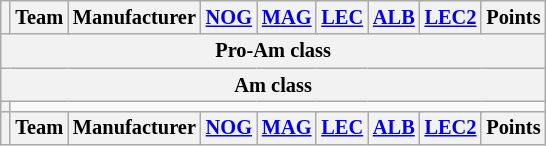<table class="wikitable" style="font-size: 85%; text-align:center;">
<tr>
<th></th>
<th>Team</th>
<th>Manufacturer</th>
<th colspan=2><a href='#'>NOG</a><br></th>
<th colspan=2><a href='#'>MAG</a><br></th>
<th colspan=2><a href='#'>LEC</a><br></th>
<th colspan=2><a href='#'>ALB</a><br></th>
<th colspan=2><a href='#'>LEC2</a><br></th>
<th>Points</th>
</tr>
<tr>
<th colspan=14>Pro-Am class</th>
</tr>
<tr>
<th colspan=14>Am class</th>
</tr>
<tr>
<th></th>
</tr>
<tr valign=top>
<th valign=middle></th>
<th valign=middle>Team</th>
<th valign=middle>Manufacturer</th>
<th colspan=2><a href='#'>NOG</a><br></th>
<th colspan=2><a href='#'>MAG</a><br></th>
<th colspan=2><a href='#'>LEC</a><br></th>
<th colspan=2><a href='#'>ALB</a><br></th>
<th colspan=2><a href='#'>LEC2</a><br></th>
<th valign=middle>Points</th>
</tr>
</table>
